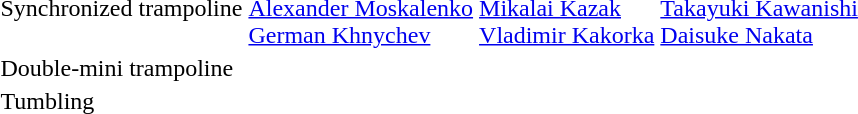<table>
<tr>
<td>Synchronized trampoline<br></td>
<td><br><a href='#'>Alexander Moskalenko</a><br><a href='#'>German Khnychev</a></td>
<td><br><a href='#'>Mikalai Kazak</a><br><a href='#'>Vladimir Kakorka</a></td>
<td><br><a href='#'>Takayuki Kawanishi</a><br><a href='#'>Daisuke Nakata</a></td>
</tr>
<tr>
<td>Double-mini trampoline<br></td>
<td></td>
<td></td>
<td></td>
</tr>
<tr>
<td>Tumbling<br></td>
<td></td>
<td></td>
<td></td>
</tr>
</table>
